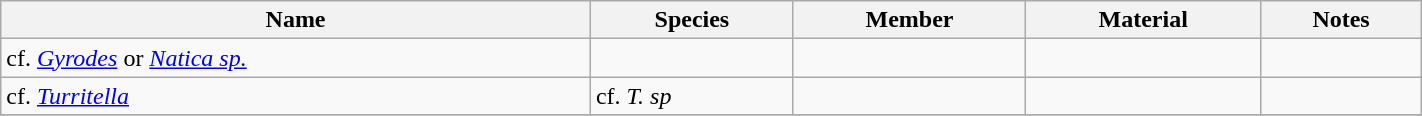<table class="wikitable" align="center" width="75%">
<tr>
<th>Name</th>
<th>Species</th>
<th>Member</th>
<th>Material</th>
<th>Notes</th>
</tr>
<tr>
<td>cf. <em><a href='#'>Gyrodes</a></em> or <em><a href='#'>Natica sp.</a></em></td>
<td></td>
<td></td>
<td></td>
<td></td>
</tr>
<tr>
<td>cf. <em><a href='#'>Turritella</a></em></td>
<td>cf. <em>T. sp</em></td>
<td></td>
<td></td>
<td></td>
</tr>
<tr>
</tr>
</table>
